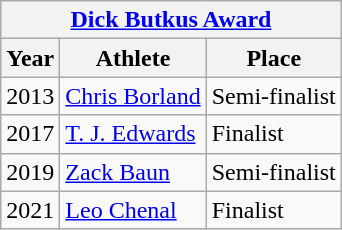<table class="wikitable">
<tr>
<th colspan=3><strong><a href='#'>Dick Butkus Award</a></strong></th>
</tr>
<tr>
<th>Year</th>
<th>Athlete</th>
<th>Place</th>
</tr>
<tr>
<td>2013</td>
<td><a href='#'>Chris Borland</a></td>
<td>Semi-finalist</td>
</tr>
<tr>
<td>2017</td>
<td><a href='#'>T. J. Edwards</a></td>
<td>Finalist</td>
</tr>
<tr>
<td>2019</td>
<td><a href='#'>Zack Baun</a></td>
<td>Semi-finalist</td>
</tr>
<tr>
<td>2021</td>
<td><a href='#'>Leo Chenal</a></td>
<td>Finalist</td>
</tr>
</table>
